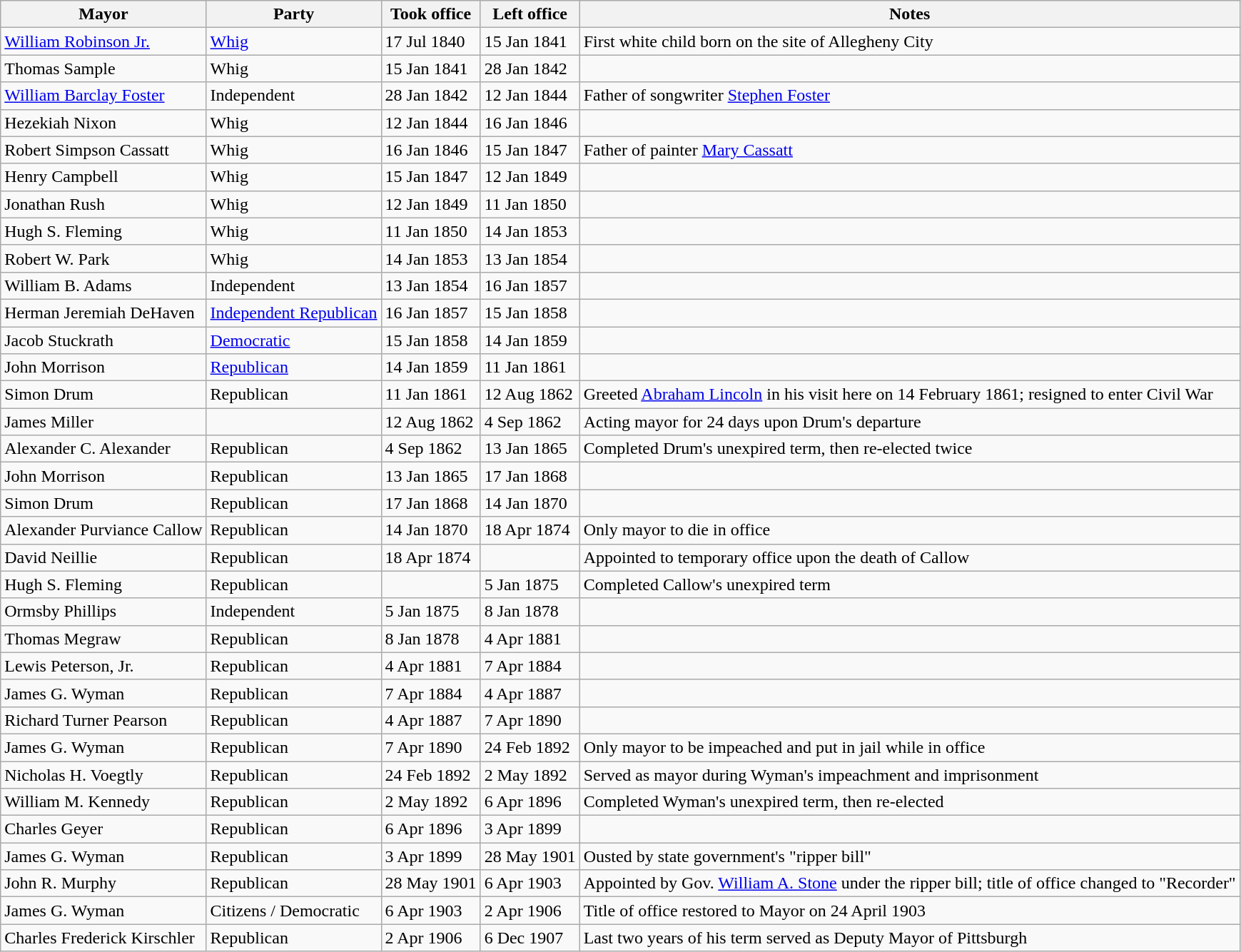<table class="wikitable">
<tr>
<th>Mayor</th>
<th>Party</th>
<th>Took office</th>
<th>Left office</th>
<th>Notes</th>
</tr>
<tr>
<td><a href='#'>William Robinson Jr.</a></td>
<td><a href='#'>Whig</a></td>
<td>17 Jul 1840</td>
<td>15 Jan 1841</td>
<td>First white child born on the site of Allegheny City</td>
</tr>
<tr>
<td>Thomas Sample</td>
<td>Whig</td>
<td>15 Jan 1841</td>
<td>28 Jan 1842</td>
<td></td>
</tr>
<tr>
<td><a href='#'>William Barclay Foster</a></td>
<td>Independent</td>
<td>28 Jan 1842</td>
<td>12 Jan 1844</td>
<td>Father of songwriter <a href='#'>Stephen Foster</a></td>
</tr>
<tr>
<td>Hezekiah Nixon</td>
<td>Whig</td>
<td>12 Jan 1844</td>
<td>16 Jan 1846</td>
<td></td>
</tr>
<tr>
<td>Robert Simpson Cassatt</td>
<td>Whig</td>
<td>16 Jan 1846</td>
<td>15 Jan 1847</td>
<td>Father of painter <a href='#'>Mary Cassatt</a></td>
</tr>
<tr>
<td>Henry Campbell</td>
<td>Whig</td>
<td>15 Jan 1847</td>
<td>12 Jan 1849</td>
<td></td>
</tr>
<tr>
<td>Jonathan Rush</td>
<td>Whig</td>
<td>12 Jan 1849</td>
<td>11 Jan 1850</td>
<td></td>
</tr>
<tr>
<td>Hugh S. Fleming</td>
<td>Whig</td>
<td>11 Jan 1850</td>
<td>14 Jan 1853</td>
<td></td>
</tr>
<tr>
<td>Robert W. Park</td>
<td>Whig</td>
<td>14 Jan 1853</td>
<td>13 Jan 1854</td>
<td></td>
</tr>
<tr>
<td>William B. Adams</td>
<td>Independent</td>
<td>13 Jan 1854</td>
<td>16 Jan 1857</td>
<td></td>
</tr>
<tr>
<td>Herman Jeremiah DeHaven</td>
<td><a href='#'>Independent Republican</a></td>
<td>16 Jan 1857</td>
<td>15 Jan 1858</td>
<td></td>
</tr>
<tr>
<td>Jacob Stuckrath</td>
<td><a href='#'>Democratic</a></td>
<td>15 Jan 1858</td>
<td>14 Jan 1859</td>
<td></td>
</tr>
<tr>
<td>John Morrison</td>
<td><a href='#'>Republican</a></td>
<td>14 Jan 1859</td>
<td>11 Jan 1861</td>
<td></td>
</tr>
<tr>
<td>Simon Drum</td>
<td>Republican</td>
<td>11 Jan 1861</td>
<td>12 Aug 1862</td>
<td>Greeted <a href='#'>Abraham Lincoln</a> in his visit here on 14 February 1861; resigned to enter Civil War</td>
</tr>
<tr>
<td>James Miller</td>
<td></td>
<td>12 Aug 1862</td>
<td>4 Sep 1862</td>
<td>Acting mayor for 24 days upon Drum's departure</td>
</tr>
<tr>
<td>Alexander C. Alexander</td>
<td>Republican</td>
<td>4 Sep 1862</td>
<td>13 Jan 1865</td>
<td>Completed Drum's unexpired term, then re-elected twice</td>
</tr>
<tr>
<td>John Morrison</td>
<td>Republican</td>
<td>13 Jan 1865</td>
<td>17 Jan 1868</td>
<td></td>
</tr>
<tr>
<td>Simon Drum</td>
<td>Republican</td>
<td>17 Jan 1868</td>
<td>14 Jan 1870</td>
<td></td>
</tr>
<tr>
<td>Alexander Purviance Callow</td>
<td>Republican</td>
<td>14 Jan 1870</td>
<td>18 Apr 1874</td>
<td>Only mayor to die in office</td>
</tr>
<tr>
<td>David Neillie</td>
<td>Republican</td>
<td>18 Apr 1874</td>
<td></td>
<td>Appointed to temporary office upon the death of Callow</td>
</tr>
<tr>
<td>Hugh S. Fleming</td>
<td>Republican</td>
<td></td>
<td>5 Jan 1875</td>
<td>Completed Callow's unexpired term</td>
</tr>
<tr>
<td>Ormsby Phillips</td>
<td>Independent</td>
<td>5 Jan 1875</td>
<td>8 Jan 1878</td>
<td></td>
</tr>
<tr>
<td>Thomas Megraw</td>
<td>Republican</td>
<td>8 Jan 1878</td>
<td>4 Apr 1881</td>
<td></td>
</tr>
<tr>
<td>Lewis Peterson, Jr.</td>
<td>Republican</td>
<td>4 Apr 1881</td>
<td>7 Apr 1884</td>
<td></td>
</tr>
<tr>
<td>James G. Wyman</td>
<td>Republican</td>
<td>7 Apr 1884</td>
<td>4 Apr 1887</td>
<td></td>
</tr>
<tr>
<td>Richard Turner Pearson</td>
<td>Republican</td>
<td>4 Apr 1887</td>
<td>7 Apr 1890</td>
<td></td>
</tr>
<tr>
<td>James G. Wyman</td>
<td>Republican</td>
<td>7 Apr 1890</td>
<td>24 Feb 1892</td>
<td>Only mayor to be impeached and put in jail while in office</td>
</tr>
<tr>
<td>Nicholas H. Voegtly</td>
<td>Republican</td>
<td>24 Feb 1892</td>
<td>2 May 1892</td>
<td>Served as mayor during Wyman's impeachment and imprisonment</td>
</tr>
<tr>
<td>William M. Kennedy</td>
<td>Republican</td>
<td>2 May 1892</td>
<td>6 Apr 1896</td>
<td>Completed Wyman's unexpired term, then re-elected</td>
</tr>
<tr>
<td>Charles Geyer</td>
<td>Republican</td>
<td>6 Apr 1896</td>
<td>3 Apr 1899</td>
<td></td>
</tr>
<tr>
<td>James G. Wyman</td>
<td>Republican</td>
<td>3 Apr 1899</td>
<td>28 May 1901</td>
<td>Ousted by state government's "ripper bill"</td>
</tr>
<tr>
<td>John R. Murphy</td>
<td>Republican</td>
<td>28 May 1901</td>
<td>6 Apr 1903</td>
<td>Appointed by Gov. <a href='#'>William A. Stone</a> under the ripper bill; title of office changed to "Recorder"</td>
</tr>
<tr>
<td>James G. Wyman</td>
<td>Citizens / Democratic</td>
<td>6 Apr 1903</td>
<td>2 Apr 1906</td>
<td>Title of office restored to Mayor on 24 April 1903</td>
</tr>
<tr>
<td>Charles Frederick Kirschler</td>
<td>Republican</td>
<td>2 Apr 1906</td>
<td>6 Dec 1907</td>
<td>Last two years of his term served as Deputy Mayor of Pittsburgh</td>
</tr>
</table>
